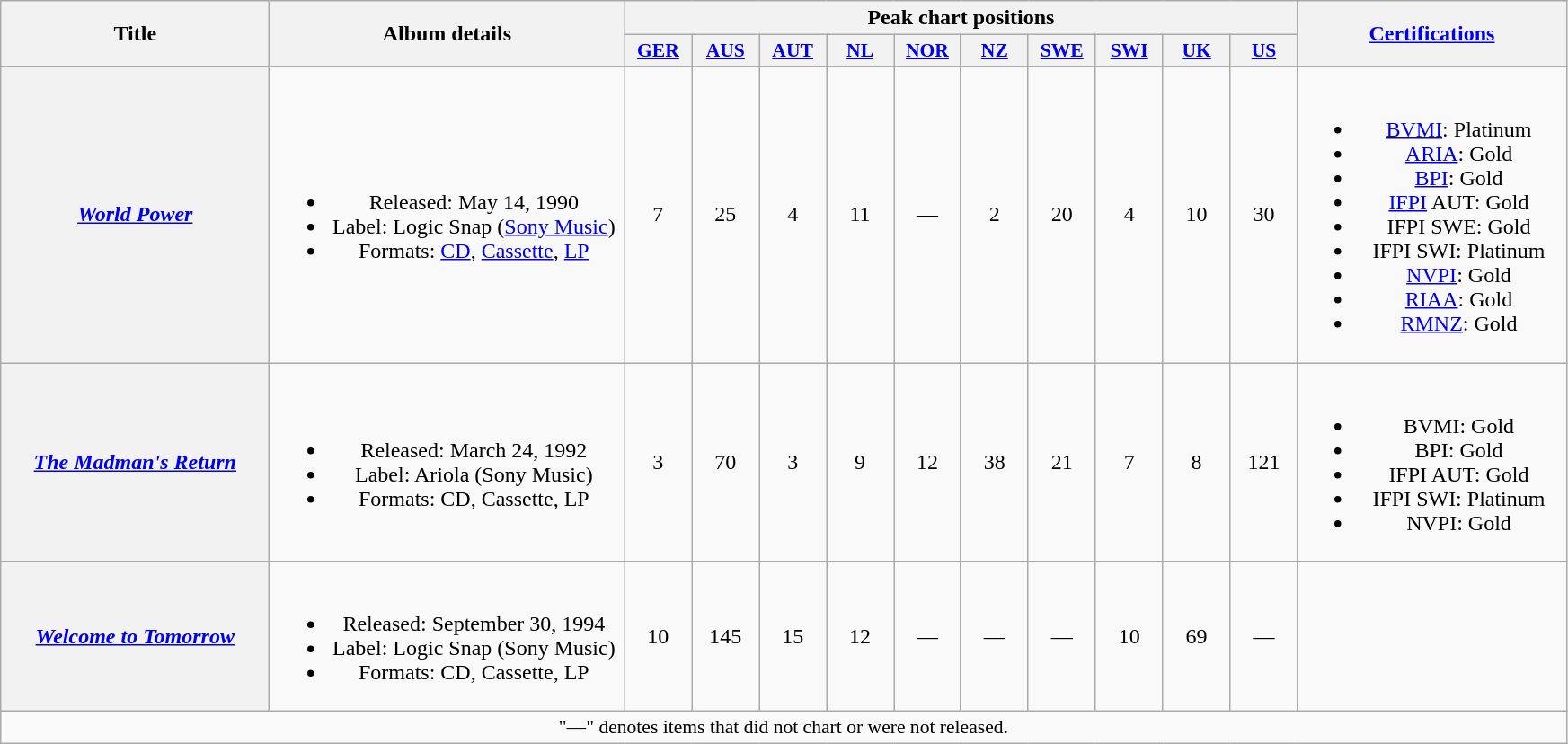<table class="wikitable plainrowheaders" style="text-align:center;">
<tr>
<th scope="col" rowspan="2" style="width:12em;">Title</th>
<th scope="col" rowspan="2" style="width:16em;">Album details</th>
<th scope="col" colspan="10">Peak chart positions</th>
<th scope="col" rowspan="2" style="width:12em;"><a href='#'>Certifications</a></th>
</tr>
<tr>
<th scope="col" style="width:3em;font-size:90%;"><a href='#'>GER</a><br></th>
<th scope="col" style="width:3em;font-size:90%;"><a href='#'>AUS</a><br></th>
<th scope="col" style="width:3em;font-size:90%;"><a href='#'>AUT</a><br></th>
<th scope="col" style="width:3em;font-size:90%;"><a href='#'>NL</a><br></th>
<th scope="col" style="width:3em;font-size:90%;"><a href='#'>NOR</a><br></th>
<th scope="col" style="width:3em;font-size:90%;"><a href='#'>NZ</a><br></th>
<th scope="col" style="width:3em;font-size:90%;"><a href='#'>SWE</a><br></th>
<th scope="col" style="width:3em;font-size:90%;"><a href='#'>SWI</a><br></th>
<th scope="col" style="width:3em;font-size:90%;"><a href='#'>UK</a><br></th>
<th scope="col" style="width:3em;font-size:90%;"><a href='#'>US</a><br></th>
</tr>
<tr>
<th scope="row"><em><a href='#'>World Power</a></em></th>
<td><br><ul><li>Released: May 14, 1990</li><li>Label: Logic Snap (<a href='#'>Sony Music</a>)</li><li>Formats: <a href='#'>CD</a>, <a href='#'>Cassette</a>, <a href='#'>LP</a></li></ul></td>
<td>7</td>
<td>25</td>
<td>4</td>
<td>11</td>
<td>—</td>
<td>2</td>
<td>20</td>
<td>4</td>
<td>10</td>
<td>30</td>
<td><br><ul><li><a href='#'>BVMI</a>: Platinum</li><li><a href='#'>ARIA</a>: Gold</li><li><a href='#'>BPI</a>: Gold</li><li><a href='#'>IFPI</a> AUT: Gold</li><li>IFPI SWE: Gold</li><li>IFPI SWI: Platinum</li><li><a href='#'>NVPI</a>: Gold</li><li><a href='#'>RIAA</a>: Gold</li><li><a href='#'>RMNZ</a>: Gold</li></ul></td>
</tr>
<tr>
<th scope="row"><em><a href='#'>The Madman's Return</a></em></th>
<td><br><ul><li>Released: March 24, 1992</li><li>Label: Ariola (Sony Music)</li><li>Formats: CD, Cassette, LP</li></ul></td>
<td>3</td>
<td>70</td>
<td>3</td>
<td>9</td>
<td>12</td>
<td>38</td>
<td>21</td>
<td>7</td>
<td>8</td>
<td>121</td>
<td><br><ul><li>BVMI: Gold</li><li>BPI: Gold</li><li>IFPI AUT: Gold</li><li>IFPI SWI: Platinum</li><li>NVPI: Gold</li></ul></td>
</tr>
<tr>
<th scope="row"><em><a href='#'>Welcome to Tomorrow</a></em></th>
<td><br><ul><li>Released: September 30, 1994</li><li>Label: Logic Snap (Sony Music)</li><li>Formats: CD, Cassette, LP</li></ul></td>
<td>10</td>
<td>145</td>
<td>15</td>
<td>12</td>
<td>—</td>
<td>—</td>
<td>—</td>
<td>10</td>
<td>69</td>
<td>—</td>
<td></td>
</tr>
<tr>
<td colspan="15" style="text-align:center; font-size:90%;">"—" denotes items that did not chart or were not released.</td>
</tr>
</table>
